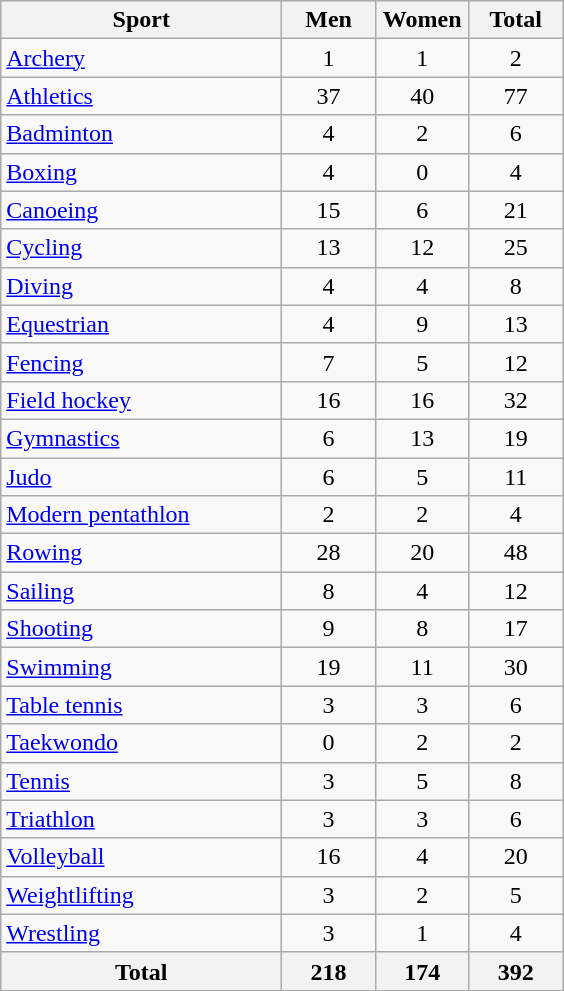<table class="wikitable sortable" style="text-align:center;">
<tr>
<th width=180>Sport</th>
<th width=55>Men</th>
<th width=55>Women</th>
<th width=55>Total</th>
</tr>
<tr>
<td align=left><a href='#'>Archery</a></td>
<td>1</td>
<td>1</td>
<td>2</td>
</tr>
<tr>
<td align=left><a href='#'>Athletics</a></td>
<td>37</td>
<td>40</td>
<td>77</td>
</tr>
<tr>
<td align=left><a href='#'>Badminton</a></td>
<td>4</td>
<td>2</td>
<td>6</td>
</tr>
<tr>
<td align=left><a href='#'>Boxing</a></td>
<td>4</td>
<td>0</td>
<td>4</td>
</tr>
<tr>
<td align=left><a href='#'>Canoeing</a></td>
<td>15</td>
<td>6</td>
<td>21</td>
</tr>
<tr>
<td align=left><a href='#'>Cycling</a></td>
<td>13</td>
<td>12</td>
<td>25</td>
</tr>
<tr>
<td align=left><a href='#'>Diving</a></td>
<td>4</td>
<td>4</td>
<td>8</td>
</tr>
<tr>
<td align=left><a href='#'>Equestrian</a></td>
<td>4</td>
<td>9</td>
<td>13</td>
</tr>
<tr>
<td align=left><a href='#'>Fencing</a></td>
<td>7</td>
<td>5</td>
<td>12</td>
</tr>
<tr>
<td align=left><a href='#'>Field hockey</a></td>
<td>16</td>
<td>16</td>
<td>32</td>
</tr>
<tr>
<td align=left><a href='#'>Gymnastics</a></td>
<td>6</td>
<td>13</td>
<td>19</td>
</tr>
<tr>
<td align=left><a href='#'>Judo</a></td>
<td>6</td>
<td>5</td>
<td>11</td>
</tr>
<tr>
<td align=left><a href='#'>Modern pentathlon</a></td>
<td>2</td>
<td>2</td>
<td>4</td>
</tr>
<tr>
<td align=left><a href='#'>Rowing</a></td>
<td>28</td>
<td>20</td>
<td>48</td>
</tr>
<tr>
<td align=left><a href='#'>Sailing</a></td>
<td>8</td>
<td>4</td>
<td>12</td>
</tr>
<tr>
<td align=left><a href='#'>Shooting</a></td>
<td>9</td>
<td>8</td>
<td>17</td>
</tr>
<tr>
<td align=left><a href='#'>Swimming</a></td>
<td>19</td>
<td>11</td>
<td>30</td>
</tr>
<tr>
<td align=left><a href='#'>Table tennis</a></td>
<td>3</td>
<td>3</td>
<td>6</td>
</tr>
<tr>
<td align=left><a href='#'>Taekwondo</a></td>
<td>0</td>
<td>2</td>
<td>2</td>
</tr>
<tr>
<td align=left><a href='#'>Tennis</a></td>
<td>3</td>
<td>5</td>
<td>8</td>
</tr>
<tr>
<td align=left><a href='#'>Triathlon</a></td>
<td>3</td>
<td>3</td>
<td>6</td>
</tr>
<tr>
<td align=left><a href='#'>Volleyball</a></td>
<td>16</td>
<td>4</td>
<td>20</td>
</tr>
<tr>
<td align=left><a href='#'>Weightlifting</a></td>
<td>3</td>
<td>2</td>
<td>5</td>
</tr>
<tr>
<td align=left><a href='#'>Wrestling</a></td>
<td>3</td>
<td>1</td>
<td>4</td>
</tr>
<tr class="sortbottom">
<th>Total</th>
<th>218</th>
<th>174</th>
<th>392</th>
</tr>
</table>
